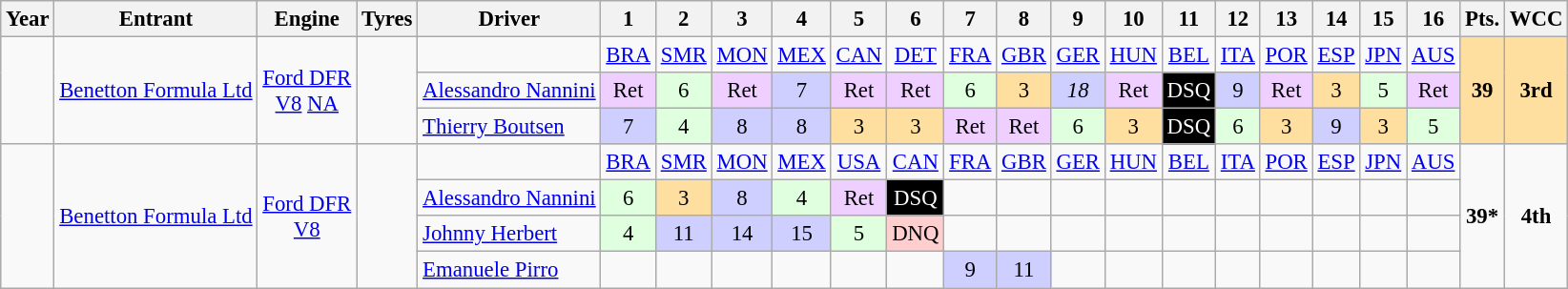<table class="wikitable" style="text-align:center; font-size:95%">
<tr>
<th>Year</th>
<th>Entrant</th>
<th>Engine</th>
<th>Tyres</th>
<th>Driver</th>
<th>1</th>
<th>2</th>
<th>3</th>
<th>4</th>
<th>5</th>
<th>6</th>
<th>7</th>
<th>8</th>
<th>9</th>
<th>10</th>
<th>11</th>
<th>12</th>
<th>13</th>
<th>14</th>
<th>15</th>
<th>16</th>
<th>Pts.</th>
<th>WCC</th>
</tr>
<tr>
<td rowspan="3"></td>
<td rowspan="3"><a href='#'>Benetton Formula Ltd</a></td>
<td rowspan="3"><a href='#'>Ford DFR</a><br><a href='#'>V8</a> <a href='#'>NA</a></td>
<td rowspan="3"></td>
<td></td>
<td><a href='#'>BRA</a></td>
<td><a href='#'>SMR</a></td>
<td><a href='#'>MON</a></td>
<td><a href='#'>MEX</a></td>
<td><a href='#'>CAN</a></td>
<td><a href='#'>DET</a></td>
<td><a href='#'>FRA</a></td>
<td><a href='#'>GBR</a></td>
<td><a href='#'>GER</a></td>
<td><a href='#'>HUN</a></td>
<td><a href='#'>BEL</a></td>
<td><a href='#'>ITA</a></td>
<td><a href='#'>POR</a></td>
<td><a href='#'>ESP</a></td>
<td><a href='#'>JPN</a></td>
<td><a href='#'>AUS</a></td>
<td rowspan="3" style="background:#ffdf9f;"><strong>39</strong></td>
<td rowspan="3" style="background:#ffdf9f;"><strong>3rd</strong></td>
</tr>
<tr>
<td align="left"><a href='#'>Alessandro Nannini</a></td>
<td style="background:#efcfff;">Ret</td>
<td style="background:#dfffdf;">6</td>
<td style="background:#efcfff;">Ret</td>
<td style="background:#cfcfff;">7</td>
<td style="background:#efcfff;">Ret</td>
<td style="background:#efcfff;">Ret</td>
<td style="background:#dfffdf;">6</td>
<td style="background:#ffdf9f;">3</td>
<td style="background:#cfcfff;"><em>18</em></td>
<td style="background:#efcfff;">Ret</td>
<td style="background:#000; color:white;">DSQ</td>
<td style="background:#cfcfff;">9</td>
<td style="background:#efcfff;">Ret</td>
<td style="background:#ffdf9f;">3</td>
<td style="background:#dfffdf;">5</td>
<td style="background:#efcfff;">Ret</td>
</tr>
<tr>
<td align="left"><a href='#'>Thierry Boutsen</a></td>
<td style="background:#cfcfff;">7</td>
<td style="background:#dfffdf;">4</td>
<td style="background:#cfcfff;">8</td>
<td style="background:#cfcfff;">8</td>
<td style="background:#ffdf9f;">3</td>
<td style="background:#ffdf9f;">3</td>
<td style="background:#efcfff;">Ret</td>
<td style="background:#efcfff;">Ret</td>
<td style="background:#dfffdf;">6</td>
<td style="background:#ffdf9f;">3</td>
<td style="background:#000; color:white;">DSQ</td>
<td style="background:#dfffdf;">6</td>
<td style="background:#ffdf9f;">3</td>
<td style="background:#cfcfff;">9</td>
<td style="background:#ffdf9f;">3</td>
<td style="background:#dfffdf;">5</td>
</tr>
<tr>
<td rowspan="4"></td>
<td rowspan="4"><a href='#'>Benetton Formula Ltd</a></td>
<td rowspan="4"><a href='#'>Ford DFR</a><br><a href='#'>V8</a></td>
<td rowspan="4"></td>
<td></td>
<td><a href='#'>BRA</a></td>
<td><a href='#'>SMR</a></td>
<td><a href='#'>MON</a></td>
<td><a href='#'>MEX</a></td>
<td><a href='#'>USA</a></td>
<td><a href='#'>CAN</a></td>
<td><a href='#'>FRA</a></td>
<td><a href='#'>GBR</a></td>
<td><a href='#'>GER</a></td>
<td><a href='#'>HUN</a></td>
<td><a href='#'>BEL</a></td>
<td><a href='#'>ITA</a></td>
<td><a href='#'>POR</a></td>
<td><a href='#'>ESP</a></td>
<td><a href='#'>JPN</a></td>
<td><a href='#'>AUS</a></td>
<td rowspan="4"><strong>39*</strong></td>
<td rowspan="4"><strong>4th</strong></td>
</tr>
<tr>
<td align="left"><a href='#'>Alessandro Nannini</a></td>
<td style="background:#dfffdf;">6</td>
<td style="background:#ffdf9f;">3</td>
<td style="background:#cfcfff;">8</td>
<td style="background:#dfffdf;">4</td>
<td style="background:#efcfff;">Ret</td>
<td style="background:#000; color:white;">DSQ</td>
<td></td>
<td></td>
<td></td>
<td></td>
<td></td>
<td></td>
<td></td>
<td></td>
<td></td>
<td></td>
</tr>
<tr>
<td align="left"><a href='#'>Johnny Herbert</a></td>
<td style="background:#dfffdf;">4</td>
<td style="background:#cfcfff;">11</td>
<td style="background:#cfcfff;">14</td>
<td style="background:#cfcfff;">15</td>
<td style="background:#dfffdf;">5</td>
<td style="background:#ffcfcf;">DNQ</td>
<td></td>
<td></td>
<td></td>
<td></td>
<td></td>
<td></td>
<td></td>
<td></td>
<td></td>
<td></td>
</tr>
<tr>
<td align="left"><a href='#'>Emanuele Pirro</a></td>
<td></td>
<td></td>
<td></td>
<td></td>
<td></td>
<td></td>
<td style="background:#cfcfff;">9</td>
<td style="background:#cfcfff;">11</td>
<td></td>
<td></td>
<td></td>
<td></td>
<td></td>
<td></td>
<td></td>
<td></td>
</tr>
</table>
